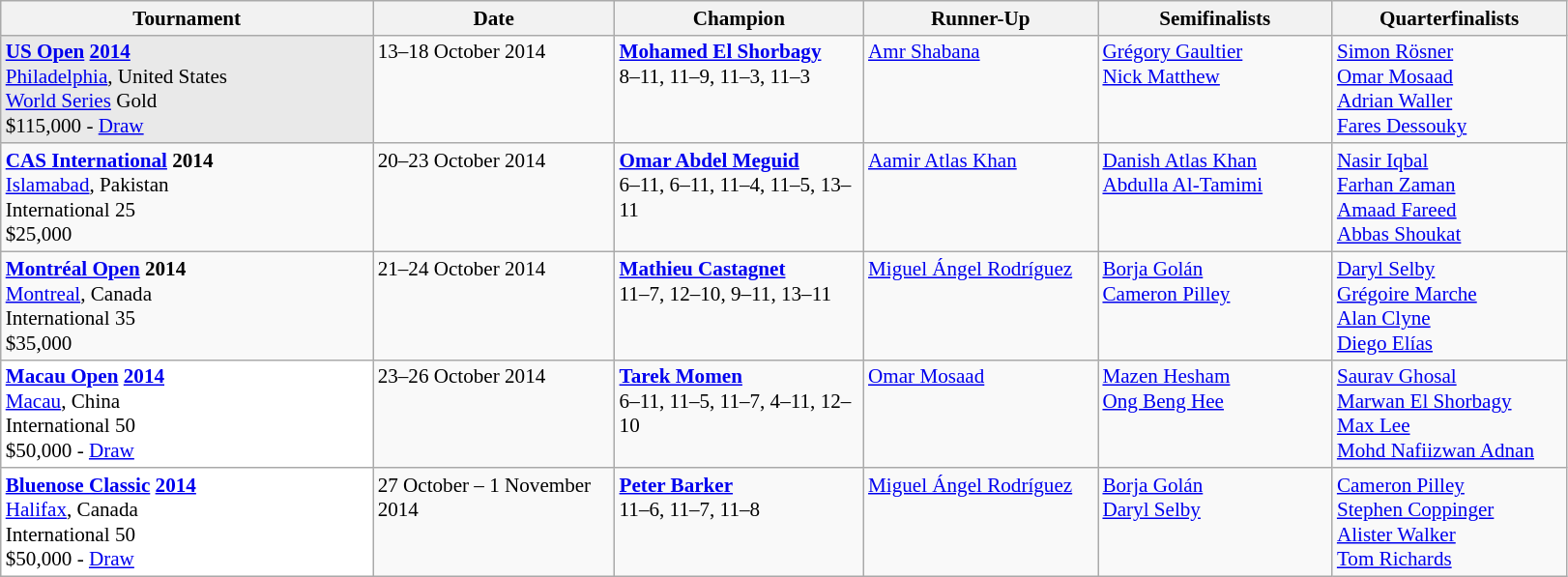<table class="wikitable" style="font-size:88%">
<tr>
<th width=250>Tournament</th>
<th width=160>Date</th>
<th width=165>Champion</th>
<th width=155>Runner-Up</th>
<th width=155>Semifinalists</th>
<th width=155>Quarterfinalists</th>
</tr>
<tr valign=top>
<td style="background:#E9E9E9;"><strong><a href='#'>US Open</a> <a href='#'>2014</a></strong><br> <a href='#'>Philadelphia</a>, United States<br><a href='#'>World Series</a> Gold<br>$115,000 - <a href='#'>Draw</a></td>
<td>13–18 October 2014</td>
<td> <strong><a href='#'>Mohamed El Shorbagy</a></strong><br>8–11, 11–9, 11–3, 11–3</td>
<td> <a href='#'>Amr Shabana</a></td>
<td> <a href='#'>Grégory Gaultier</a><br> <a href='#'>Nick Matthew</a></td>
<td> <a href='#'>Simon Rösner</a><br> <a href='#'>Omar Mosaad</a><br> <a href='#'>Adrian Waller</a><br> <a href='#'>Fares Dessouky</a></td>
</tr>
<tr valign=top>
<td><strong><a href='#'>CAS International</a> 2014</strong><br> <a href='#'>Islamabad</a>, Pakistan<br>International 25<br>$25,000</td>
<td>20–23 October 2014</td>
<td> <strong><a href='#'>Omar Abdel Meguid</a></strong><br> 6–11, 6–11, 11–4, 11–5, 13–11</td>
<td> <a href='#'>Aamir Atlas Khan</a></td>
<td> <a href='#'>Danish Atlas Khan</a><br> <a href='#'>Abdulla Al-Tamimi</a></td>
<td> <a href='#'>Nasir Iqbal</a><br> <a href='#'>Farhan Zaman</a><br> <a href='#'>Amaad Fareed</a><br> <a href='#'>Abbas Shoukat</a></td>
</tr>
<tr valign=top>
<td><strong><a href='#'>Montréal Open</a> 2014</strong><br> <a href='#'>Montreal</a>, Canada<br>International 35<br>$35,000</td>
<td>21–24 October 2014</td>
<td> <strong><a href='#'>Mathieu Castagnet</a></strong><br> 11–7, 12–10, 9–11, 13–11</td>
<td> <a href='#'>Miguel Ángel Rodríguez</a></td>
<td> <a href='#'>Borja Golán</a><br> <a href='#'>Cameron Pilley</a></td>
<td> <a href='#'>Daryl Selby</a><br> <a href='#'>Grégoire Marche</a><br> <a href='#'>Alan Clyne</a><br> <a href='#'>Diego Elías</a></td>
</tr>
<tr valign=top>
<td style="background:#fff;"><strong><a href='#'>Macau Open</a> <a href='#'>2014</a></strong><br> <a href='#'>Macau</a>, China<br>International 50<br>$50,000 - <a href='#'>Draw</a></td>
<td>23–26 October 2014</td>
<td> <strong><a href='#'>Tarek Momen</a></strong><br> 6–11, 11–5, 11–7, 4–11, 12–10</td>
<td> <a href='#'>Omar Mosaad</a></td>
<td> <a href='#'>Mazen Hesham</a><br> <a href='#'>Ong Beng Hee</a></td>
<td> <a href='#'>Saurav Ghosal</a><br> <a href='#'>Marwan El Shorbagy</a><br> <a href='#'>Max Lee</a><br> <a href='#'>Mohd Nafiizwan Adnan</a></td>
</tr>
<tr valign=top>
<td style="background:#fff;"><strong><a href='#'>Bluenose Classic</a> <a href='#'>2014</a></strong><br> <a href='#'>Halifax</a>, Canada<br>International 50<br>$50,000 - <a href='#'>Draw</a></td>
<td>27 October – 1 November 2014</td>
<td> <strong><a href='#'>Peter Barker</a></strong><br> 11–6, 11–7, 11–8</td>
<td> <a href='#'>Miguel Ángel Rodríguez</a></td>
<td> <a href='#'>Borja Golán</a><br> <a href='#'>Daryl Selby</a></td>
<td> <a href='#'>Cameron Pilley</a><br> <a href='#'>Stephen Coppinger</a><br> <a href='#'>Alister Walker</a><br> <a href='#'>Tom Richards</a></td>
</tr>
</table>
